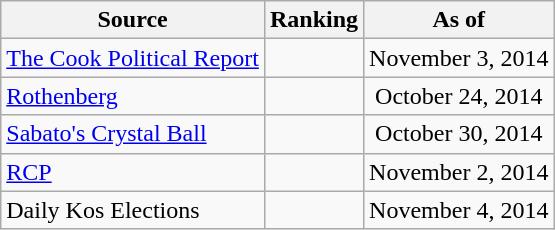<table class="wikitable" style="text-align:center">
<tr>
<th>Source</th>
<th>Ranking</th>
<th>As of</th>
</tr>
<tr>
<td align=left><a href='#'>The Cook Political Report</a></td>
<td></td>
<td>November 3, 2014</td>
</tr>
<tr>
<td align=left><a href='#'>Rothenberg</a></td>
<td></td>
<td>October 24, 2014</td>
</tr>
<tr>
<td align=left><a href='#'>Sabato's Crystal Ball</a></td>
<td></td>
<td>October 30, 2014</td>
</tr>
<tr>
<td align="left"><a href='#'>RCP</a></td>
<td></td>
<td>November 2, 2014</td>
</tr>
<tr>
<td align=left>Daily Kos Elections</td>
<td></td>
<td>November 4, 2014</td>
</tr>
</table>
